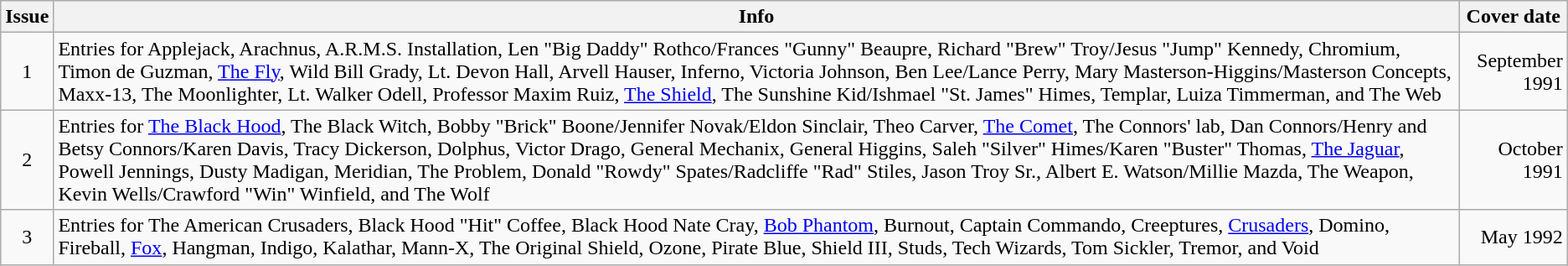<table class="wikitable">
<tr>
<th>Issue</th>
<th>Info</th>
<th>Cover date</th>
</tr>
<tr style="text-align:center;">
<td>1</td>
<td align="left">Entries for Applejack, Arachnus, A.R.M.S. Installation, Len "Big Daddy" Rothco/Frances "Gunny" Beaupre, Richard "Brew" Troy/Jesus "Jump" Kennedy, Chromium, Timon de Guzman, <a href='#'>The Fly</a>, Wild Bill Grady, Lt. Devon Hall, Arvell Hauser, Inferno, Victoria Johnson, Ben Lee/Lance Perry, Mary Masterson-Higgins/Masterson Concepts, Maxx-13, The Moonlighter, Lt. Walker Odell, Professor Maxim Ruiz, <a href='#'>The Shield</a>, The Sunshine Kid/Ishmael "St. James" Himes, Templar, Luiza Timmerman, and The Web</td>
<td align="right">September 1991</td>
</tr>
<tr style="text-align:center;">
<td>2</td>
<td align="left">Entries for <a href='#'>The Black Hood</a>, The Black Witch, Bobby "Brick" Boone/Jennifer Novak/Eldon Sinclair, Theo Carver, <a href='#'>The Comet</a>, The Connors' lab, Dan Connors/Henry and Betsy Connors/Karen Davis, Tracy Dickerson, Dolphus, Victor Drago, General Mechanix, General Higgins, Saleh "Silver" Himes/Karen "Buster" Thomas, <a href='#'>The Jaguar</a>, Powell Jennings, Dusty Madigan, Meridian, The Problem, Donald "Rowdy" Spates/Radcliffe "Rad" Stiles, Jason Troy Sr., Albert E. Watson/Millie Mazda, The Weapon, Kevin Wells/Crawford "Win" Winfield, and The Wolf</td>
<td align="right">October 1991</td>
</tr>
<tr style="text-align:center;">
<td>3</td>
<td align="left">Entries for The American Crusaders, Black Hood "Hit" Coffee, Black Hood Nate Cray, <a href='#'>Bob Phantom</a>, Burnout, Captain Commando, Creeptures, <a href='#'>Crusaders</a>, Domino, Fireball, <a href='#'>Fox</a>, Hangman, Indigo, Kalathar, Mann-X, The Original Shield, Ozone, Pirate Blue, Shield III, Studs, Tech Wizards, Tom Sickler, Tremor, and Void</td>
<td align="right">May 1992</td>
</tr>
</table>
